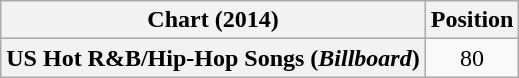<table class="wikitable plainrowheaders" style="text-align:center;">
<tr>
<th scope="col">Chart (2014)</th>
<th scope="col">Position</th>
</tr>
<tr>
<th scope="row">US Hot R&B/Hip-Hop Songs (<em>Billboard</em>)</th>
<td>80</td>
</tr>
</table>
